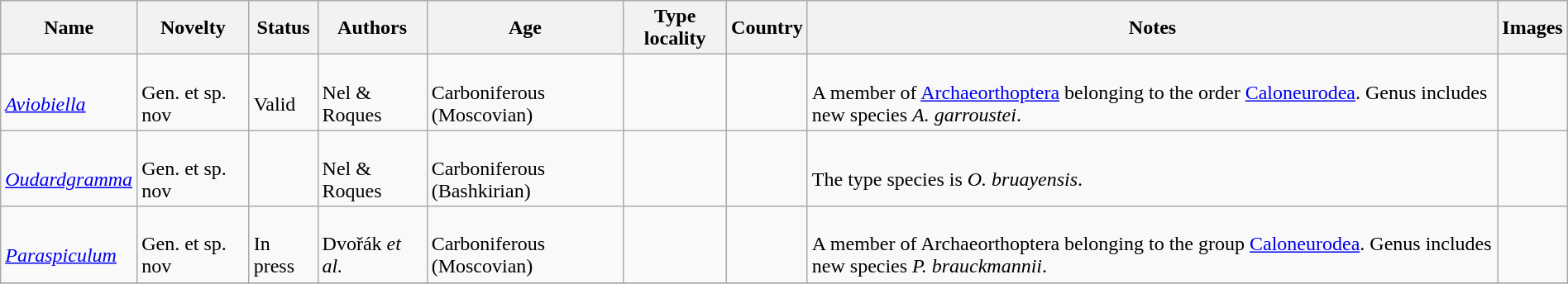<table class="wikitable sortable" align="center" width="100%">
<tr>
<th>Name</th>
<th>Novelty</th>
<th>Status</th>
<th>Authors</th>
<th>Age</th>
<th>Type locality</th>
<th>Country</th>
<th>Notes</th>
<th>Images</th>
</tr>
<tr>
<td><br><em><a href='#'>Aviobiella</a></em></td>
<td><br>Gen. et sp. nov</td>
<td><br>Valid</td>
<td><br>Nel & Roques</td>
<td><br>Carboniferous (Moscovian)</td>
<td></td>
<td><br></td>
<td><br>A member of <a href='#'>Archaeorthoptera</a> belonging to the order <a href='#'>Caloneurodea</a>. Genus includes new species <em>A. garroustei</em>.</td>
<td></td>
</tr>
<tr>
<td><br><em><a href='#'>Oudardgramma</a></em></td>
<td><br>Gen. et sp. nov</td>
<td></td>
<td><br>Nel & Roques</td>
<td><br>Carboniferous (Bashkirian)</td>
<td></td>
<td><br></td>
<td><br>The type species is <em>O. bruayensis</em>.</td>
<td></td>
</tr>
<tr>
<td><br><em><a href='#'>Paraspiculum</a></em></td>
<td><br>Gen. et sp. nov</td>
<td><br>In press</td>
<td><br>Dvořák <em>et al.</em></td>
<td><br>Carboniferous (Moscovian)</td>
<td></td>
<td><br></td>
<td><br>A member of Archaeorthoptera belonging to the group <a href='#'>Caloneurodea</a>. Genus includes new species <em>P. brauckmannii</em>.</td>
<td></td>
</tr>
<tr>
</tr>
</table>
